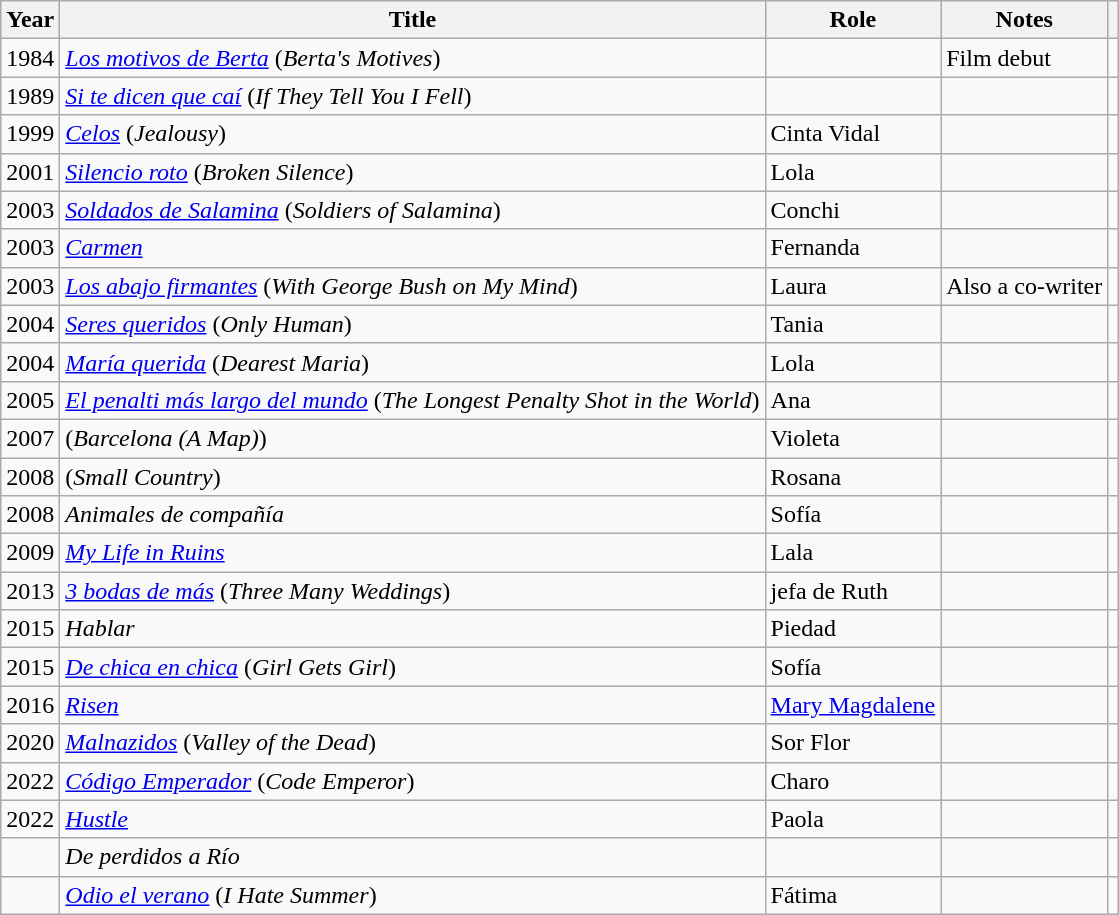<table class="wikitable sortable">
<tr>
<th>Year</th>
<th>Title</th>
<th>Role</th>
<th class="unsortable">Notes</th>
<th class="unsortable"></th>
</tr>
<tr>
<td align = "center">1984</td>
<td><em><a href='#'>Los motivos de Berta</a></em> (<em>Berta's Motives</em>)</td>
<td></td>
<td>Film debut</td>
<td align = "center"></td>
</tr>
<tr>
<td align = "center">1989</td>
<td><em><a href='#'>Si te dicen que caí</a></em> (<em>If They Tell You I Fell</em>)</td>
<td></td>
<td></td>
<td align = "center"></td>
</tr>
<tr>
<td align = "center">1999</td>
<td><em><a href='#'>Celos</a></em> (<em>Jealousy</em>)</td>
<td>Cinta Vidal</td>
<td></td>
<td align = "center"></td>
</tr>
<tr>
<td align = "center">2001</td>
<td><em><a href='#'>Silencio roto</a></em> (<em>Broken Silence</em>)</td>
<td>Lola</td>
<td></td>
<td align = "center"></td>
</tr>
<tr>
<td align = "center">2003</td>
<td><em><a href='#'>Soldados de Salamina</a></em> (<em>Soldiers of Salamina</em>)</td>
<td>Conchi</td>
<td></td>
<td align = "center"></td>
</tr>
<tr>
<td align = "center">2003</td>
<td><em><a href='#'>Carmen</a></em></td>
<td>Fernanda</td>
<td></td>
<td align = "center"></td>
</tr>
<tr>
<td align = "center">2003</td>
<td><em><a href='#'>Los abajo firmantes</a></em> (<em>With George Bush on My Mind</em>)</td>
<td>Laura</td>
<td>Also a co-writer</td>
<td align = "center"></td>
</tr>
<tr>
<td align = "center">2004</td>
<td><em><a href='#'>Seres queridos</a></em> (<em>Only Human</em>)</td>
<td>Tania</td>
<td></td>
<td align = "center"></td>
</tr>
<tr>
<td align = "center">2004</td>
<td><em><a href='#'>María querida</a></em> (<em>Dearest Maria</em>)</td>
<td>Lola</td>
<td></td>
<td align = "center"></td>
</tr>
<tr>
<td align = "center">2005</td>
<td><em><a href='#'>El penalti más largo del mundo</a></em> (<em>The Longest Penalty Shot in the World</em>)</td>
<td>Ana</td>
<td></td>
<td align = "center"></td>
</tr>
<tr>
<td align = "center">2007</td>
<td><em></em> (<em>Barcelona (A Map)</em>)</td>
<td>Violeta</td>
<td></td>
<td align = "center"></td>
</tr>
<tr>
<td align = "center">2008</td>
<td><em></em> (<em>Small Country</em>)</td>
<td>Rosana</td>
<td></td>
<td align = "center"></td>
</tr>
<tr>
<td align = "center">2008</td>
<td><em>Animales de compañía</em></td>
<td>Sofía</td>
<td></td>
<td align = "center"></td>
</tr>
<tr>
<td align = "center">2009</td>
<td><em><a href='#'>My Life in Ruins</a></em></td>
<td>Lala</td>
<td></td>
<td align = "center"></td>
</tr>
<tr>
<td align = "center">2013</td>
<td><em><a href='#'>3 bodas de más</a></em> (<em>Three Many Weddings</em>)</td>
<td>jefa de Ruth</td>
<td></td>
<td align = "center"></td>
</tr>
<tr>
<td align = "center">2015</td>
<td><em>Hablar</em></td>
<td>Piedad</td>
<td></td>
<td align = "center"></td>
</tr>
<tr>
<td align = "center">2015</td>
<td><em><a href='#'>De chica en chica</a></em> (<em>Girl Gets Girl</em>)</td>
<td>Sofía</td>
<td></td>
<td align = "center"></td>
</tr>
<tr>
<td align = "center">2016</td>
<td><em><a href='#'>Risen</a></em></td>
<td><a href='#'>Mary Magdalene</a></td>
<td></td>
<td align = "center"></td>
</tr>
<tr>
<td align = "center">2020</td>
<td><em><a href='#'>Malnazidos</a></em> (<em>Valley of the Dead</em>)</td>
<td>Sor Flor</td>
<td></td>
<td align = "center"></td>
</tr>
<tr>
<td align = "center">2022</td>
<td><em><a href='#'>Código Emperador</a></em> (<em>Code Emperor</em>)</td>
<td>Charo</td>
<td></td>
<td align = "center"></td>
</tr>
<tr>
<td align = "center">2022</td>
<td><em><a href='#'>Hustle</a></em></td>
<td>Paola</td>
<td></td>
<td align = "center"></td>
</tr>
<tr>
<td></td>
<td><em>De perdidos a Río</em></td>
<td></td>
<td></td>
<td align = "center"></td>
</tr>
<tr>
<td></td>
<td><em><a href='#'>Odio el verano</a></em> (<em>I Hate Summer</em>)</td>
<td>Fátima</td>
<td></td>
<td></td>
</tr>
</table>
